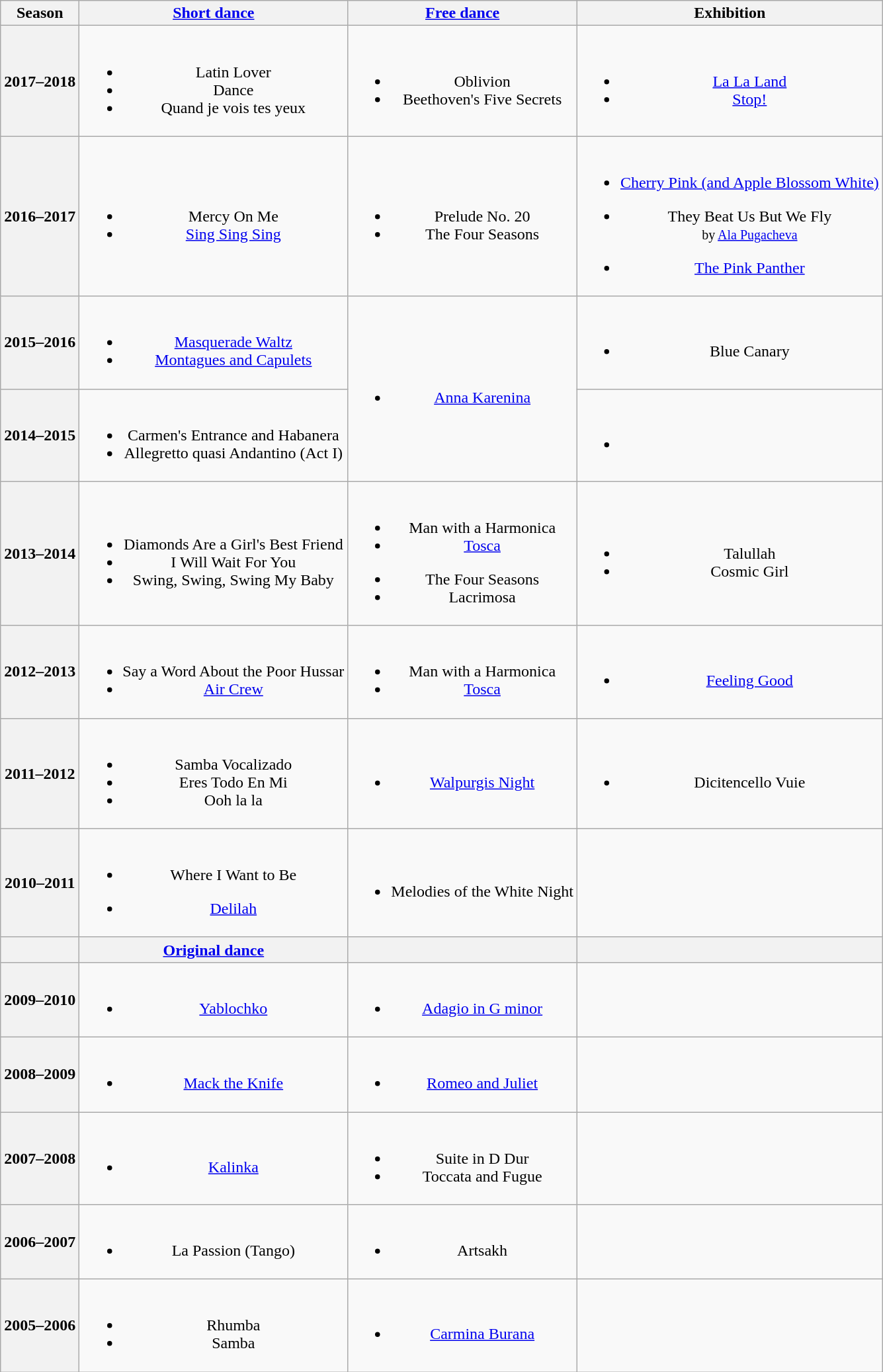<table class="wikitable" style="text-align:center">
<tr>
<th>Season</th>
<th><a href='#'>Short dance</a></th>
<th><a href='#'>Free dance</a></th>
<th>Exhibition</th>
</tr>
<tr>
<th>2017–2018 <br></th>
<td><br><ul><li> Latin Lover <br></li><li> Dance <br></li><li> Quand je vois tes yeux <br></li></ul></td>
<td><br><ul><li>Oblivion <br></li><li>Beethoven's Five Secrets <br></li></ul></td>
<td><br><ul><li><a href='#'>La La Land</a></li><li><a href='#'>Stop!</a> <br></li></ul></td>
</tr>
<tr>
<th>2016–2017 <br></th>
<td><br><ul><li> Mercy On Me <br></li><li> <a href='#'>Sing Sing Sing</a> <br></li></ul></td>
<td><br><ul><li>Prelude No. 20 <br></li><li>The Four Seasons <br></li></ul></td>
<td><br><ul><li><a href='#'>Cherry Pink (and Apple Blossom White)</a> <br></li></ul><ul><li>They Beat Us But We Fly<br><small>by <a href='#'>Ala Pugacheva</a></small></li></ul><ul><li><a href='#'>The Pink Panther</a> <br></li></ul></td>
</tr>
<tr>
<th>2015–2016 <br> </th>
<td><br><ul><li> <a href='#'>Masquerade Waltz</a> <br></li><li> <a href='#'>Montagues and Capulets</a> <br> </li></ul></td>
<td rowspan=2><br><ul><li><a href='#'>Anna Karenina</a> <br></li></ul></td>
<td><br><ul><li>Blue Canary <br></li></ul></td>
</tr>
<tr>
<th>2014–2015 <br> </th>
<td><br><ul><li> Carmen's Entrance and Habanera <br> </li><li> Allegretto quasi Andantino (Act I) <br> </li></ul></td>
<td><br><ul><li></li></ul></td>
</tr>
<tr>
<th>2013–2014 <br> </th>
<td><br><ul><li> Diamonds Are a Girl's Best Friend <br></li><li> I Will Wait For You <br></li><li> Swing, Swing, Swing My Baby</li></ul></td>
<td><br><ul><li>Man with a Harmonica <br></li><li><a href='#'>Tosca</a> <br></li></ul><ul><li>The Four Seasons <br></li><li>Lacrimosa <br></li></ul></td>
<td><br><ul><li>Talullah</li><li>Cosmic Girl <br></li></ul></td>
</tr>
<tr>
<th>2012–2013 <br> </th>
<td><br><ul><li> Say a Word About the Poor Hussar <br></li><li> <a href='#'>Air Crew</a> <br></li></ul></td>
<td><br><ul><li>Man with a Harmonica <br></li><li><a href='#'>Tosca</a> <br></li></ul></td>
<td><br><ul><li><a href='#'>Feeling Good</a> <br></li></ul></td>
</tr>
<tr>
<th>2011–2012 <br></th>
<td><br><ul><li>Samba Vocalizado <br></li><li>Eres Todo En Mi <br></li><li>Ooh la la <br></li></ul></td>
<td><br><ul><li><a href='#'>Walpurgis Night</a> <br></li></ul></td>
<td><br><ul><li>Dicitencello Vuie <br></li></ul></td>
</tr>
<tr>
<th>2010–2011 <br></th>
<td><br><ul><li>Where I Want to Be <br></li></ul><ul><li><a href='#'>Delilah</a> <br></li></ul></td>
<td><br><ul><li>Melodies of the White Night <br></li></ul></td>
<td></td>
</tr>
<tr>
<th></th>
<th><a href='#'>Original dance</a></th>
<th></th>
<th></th>
</tr>
<tr>
<th>2009–2010 <br></th>
<td><br><ul><li><a href='#'>Yablochko</a> <br></li></ul></td>
<td><br><ul><li><a href='#'>Adagio in G minor</a> <br></li></ul></td>
<td></td>
</tr>
<tr>
<th>2008–2009 <br></th>
<td><br><ul><li><a href='#'>Mack the Knife</a> <br></li></ul></td>
<td><br><ul><li><a href='#'>Romeo and Juliet</a> <br></li></ul></td>
<td></td>
</tr>
<tr>
<th>2007–2008 <br></th>
<td><br><ul><li><a href='#'>Kalinka</a></li></ul></td>
<td><br><ul><li>Suite in D Dur <br></li><li>Toccata and Fugue <br></li></ul></td>
<td></td>
</tr>
<tr>
<th>2006–2007 <br></th>
<td><br><ul><li>La Passion (Tango)</li></ul></td>
<td><br><ul><li>Artsakh <br></li></ul></td>
<td></td>
</tr>
<tr>
<th>2005–2006 <br></th>
<td><br><ul><li>Rhumba</li><li>Samba</li></ul></td>
<td><br><ul><li><a href='#'>Carmina Burana</a> <br></li></ul></td>
<td></td>
</tr>
</table>
